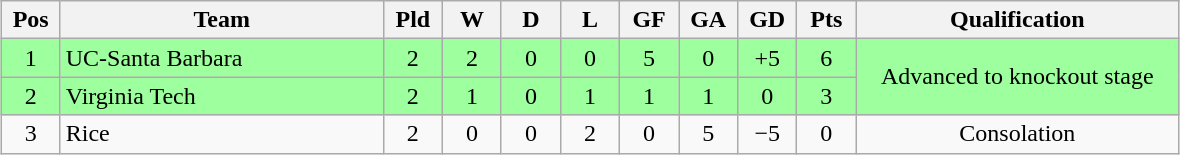<table class="wikitable" style="text-align:center; margin: 1em auto">
<tr>
<th style=width:2em>Pos</th>
<th style=width:13em>Team</th>
<th style=width:2em>Pld</th>
<th style=width:2em>W</th>
<th style=width:2em>D</th>
<th style=width:2em>L</th>
<th style=width:2em>GF</th>
<th style=width:2em>GA</th>
<th style=width:2em>GD</th>
<th style=width:2em>Pts</th>
<th style=width:13em>Qualification</th>
</tr>
<tr bgcolor="#9eff9e">
<td>1</td>
<td style="text-align:left">UC-Santa Barbara</td>
<td>2</td>
<td>2</td>
<td>0</td>
<td>0</td>
<td>5</td>
<td>0</td>
<td>+5</td>
<td>6</td>
<td rowspan="2">Advanced to knockout stage</td>
</tr>
<tr bgcolor="#9eff9e">
<td>2</td>
<td style="text-align:left">Virginia Tech</td>
<td>2</td>
<td>1</td>
<td>0</td>
<td>1</td>
<td>1</td>
<td>1</td>
<td>0</td>
<td>3</td>
</tr>
<tr>
<td>3</td>
<td style="text-align:left">Rice</td>
<td>2</td>
<td>0</td>
<td>0</td>
<td>2</td>
<td>0</td>
<td>5</td>
<td>−5</td>
<td>0</td>
<td>Consolation</td>
</tr>
</table>
